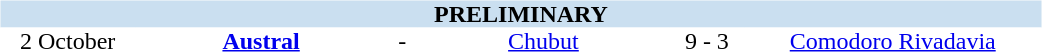<table table width=700>
<tr>
<td width=700 valign="top"><br><table border=0 cellspacing=0 cellpadding=0 style="font-size: 100%; border-collapse: collapse;" width=100%>
<tr bgcolor="#CADFF0">
<td style="font-size:100%"; align="center" colspan="6"><strong>PRELIMINARY</strong></td>
</tr>
<tr align=center bgcolor=#FFFFFF>
<td width=90>2 October</td>
<td width=170><strong><a href='#'>Austral</a></strong></td>
<td width=20>-</td>
<td width=170><a href='#'>Chubut</a></td>
<td width=50>9 - 3</td>
<td width=200><a href='#'>Comodoro Rivadavia</a></td>
</tr>
</table>
</td>
</tr>
</table>
